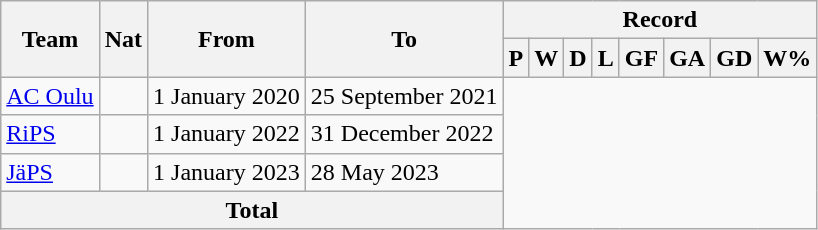<table class="wikitable" style="text-align:center">
<tr>
<th rowspan="2">Team</th>
<th rowspan="2">Nat</th>
<th rowspan="2">From</th>
<th rowspan="2">To</th>
<th colspan="8">Record</th>
</tr>
<tr>
<th>P</th>
<th>W</th>
<th>D</th>
<th>L</th>
<th>GF</th>
<th>GA</th>
<th>GD</th>
<th>W%</th>
</tr>
<tr>
<td align=left><a href='#'>AC Oulu</a></td>
<td></td>
<td align=left>1 January 2020</td>
<td align=left>25 September 2021<br></td>
</tr>
<tr>
<td align=left><a href='#'>RiPS</a></td>
<td></td>
<td align=left>1 January 2022</td>
<td align=left>31 December 2022<br></td>
</tr>
<tr>
<td align=left><a href='#'>JäPS</a></td>
<td></td>
<td align=left>1 January 2023</td>
<td align=left>28 May 2023<br></td>
</tr>
<tr>
<th colspan="4">Total<br></th>
</tr>
</table>
